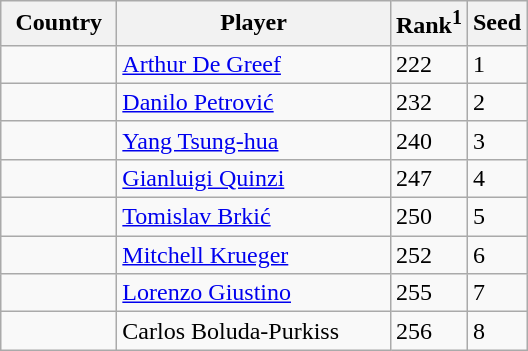<table class="sortable wikitable">
<tr>
<th width="70">Country</th>
<th width="175">Player</th>
<th>Rank<sup>1</sup></th>
<th>Seed</th>
</tr>
<tr>
<td></td>
<td><a href='#'>Arthur De Greef</a></td>
<td>222</td>
<td>1</td>
</tr>
<tr>
<td></td>
<td><a href='#'>Danilo Petrović</a></td>
<td>232</td>
<td>2</td>
</tr>
<tr>
<td></td>
<td><a href='#'>Yang Tsung-hua</a></td>
<td>240</td>
<td>3</td>
</tr>
<tr>
<td></td>
<td><a href='#'>Gianluigi Quinzi</a></td>
<td>247</td>
<td>4</td>
</tr>
<tr>
<td></td>
<td><a href='#'>Tomislav Brkić</a></td>
<td>250</td>
<td>5</td>
</tr>
<tr>
<td></td>
<td><a href='#'>Mitchell Krueger</a></td>
<td>252</td>
<td>6</td>
</tr>
<tr>
<td></td>
<td><a href='#'>Lorenzo Giustino</a></td>
<td>255</td>
<td>7</td>
</tr>
<tr>
<td></td>
<td>Carlos Boluda-Purkiss</td>
<td>256</td>
<td>8</td>
</tr>
</table>
